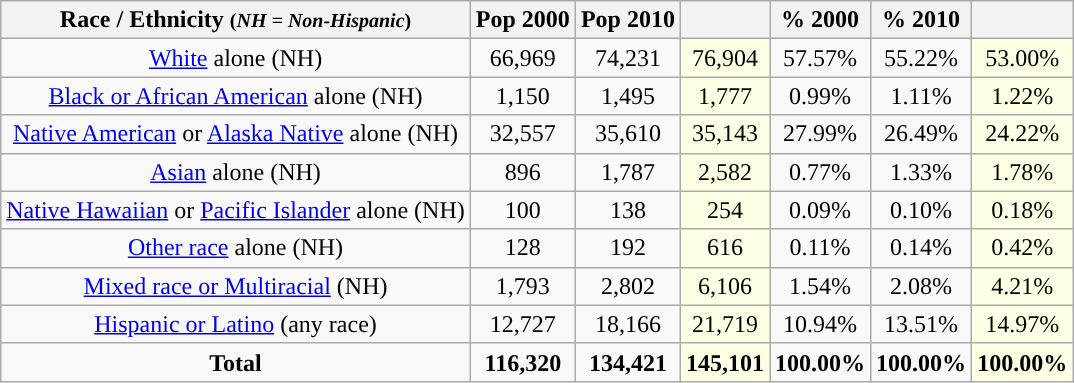<table class="wikitable" style="text-align:center;">
<tr>
<th>Race / Ethnicity <small>(<em>NH = Non-Hispanic</em>)</small></th>
<th>Pop 2000</th>
<th>Pop 2010</th>
<th></th>
<th>% 2000</th>
<th>% 2010</th>
<th></th>
</tr>
<tr>
<td><a href='#'>White</a> alone (NH)</td>
<td>66,969</td>
<td>74,231</td>
<td style='background: #ffffe6;'>76,904</td>
<td>57.57%</td>
<td>55.22%</td>
<td style='background: #ffffe6;'>53.00%</td>
</tr>
<tr>
<td><a href='#'>Black or African American</a> alone (NH)</td>
<td>1,150</td>
<td>1,495</td>
<td style='background: #ffffe6;'>1,777</td>
<td>0.99%</td>
<td>1.11%</td>
<td style='background: #ffffe6;'>1.22%</td>
</tr>
<tr>
<td><a href='#'>Native American</a> or <a href='#'>Alaska Native</a> alone (NH)</td>
<td>32,557</td>
<td>35,610</td>
<td style='background: #ffffe6;'>35,143</td>
<td>27.99%</td>
<td>26.49%</td>
<td style='background: #ffffe6;'>24.22%</td>
</tr>
<tr>
<td><a href='#'>Asian</a> alone (NH)</td>
<td>896</td>
<td>1,787</td>
<td style='background: #ffffe6;'>2,582</td>
<td>0.77%</td>
<td>1.33%</td>
<td style='background: #ffffe6;'>1.78%</td>
</tr>
<tr>
<td><a href='#'>Native Hawaiian</a> or <a href='#'>Pacific Islander</a> alone (NH)</td>
<td>100</td>
<td>138</td>
<td style='background: #ffffe6;'>254</td>
<td>0.09%</td>
<td>0.10%</td>
<td style='background: #ffffe6;'>0.18%</td>
</tr>
<tr>
<td><a href='#'>Other race</a> alone (NH)</td>
<td>128</td>
<td>192</td>
<td style='background: #ffffe6;'>616</td>
<td>0.11%</td>
<td>0.14%</td>
<td style='background: #ffffe6;'>0.42%</td>
</tr>
<tr>
<td><a href='#'>Mixed race or Multiracial</a> (NH)</td>
<td>1,793</td>
<td>2,802</td>
<td style='background: #ffffe6;'>6,106</td>
<td>1.54%</td>
<td>2.08%</td>
<td style='background: #ffffe6;'>4.21%</td>
</tr>
<tr>
<td><a href='#'>Hispanic or Latino</a> (any race)</td>
<td>12,727</td>
<td>18,166</td>
<td style='background: #ffffe6;'>21,719</td>
<td>10.94%</td>
<td>13.51%</td>
<td style='background: #ffffe6;'>14.97%</td>
</tr>
<tr>
<td><strong>Total</strong></td>
<td><strong>116,320</strong></td>
<td><strong>134,421</strong></td>
<td style='background: #ffffe6;'><strong>145,101</strong></td>
<td><strong>100.00%</strong></td>
<td><strong>100.00%</strong></td>
<td style='background: #ffffe6;'><strong>100.00%</strong></td>
</tr>
</table>
